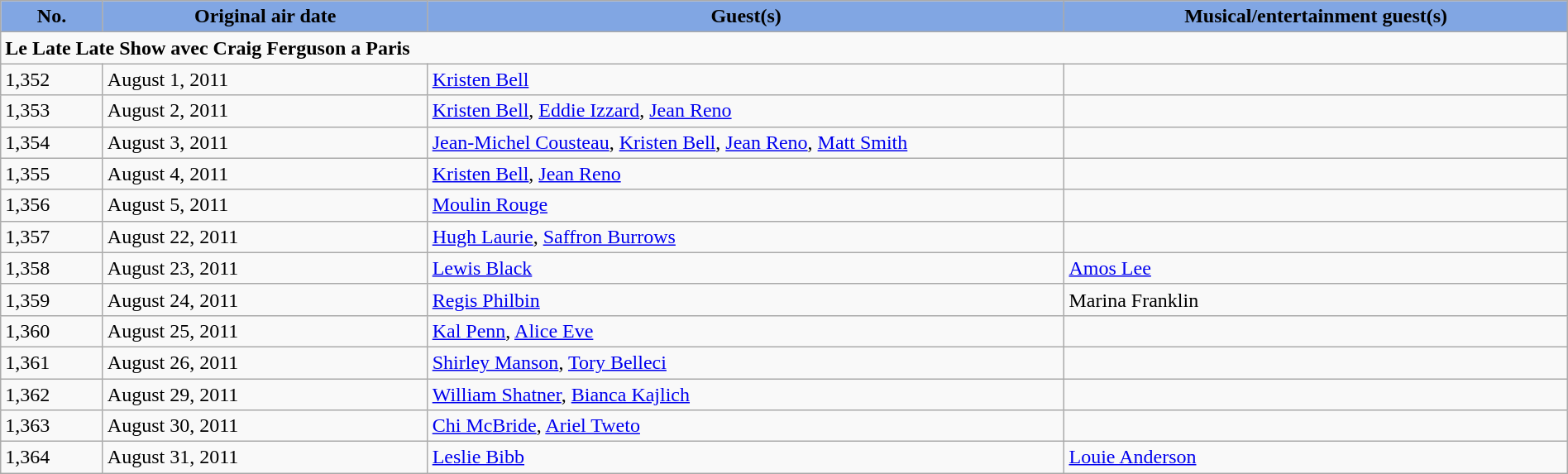<table class="wikitable plainrowheaders" style="width:100%;">
<tr>
<th style="width:50px; background:#81a6e3;">No.</th>
<th style="width:175px; background:#81a6e3;">Original air date</th>
<th style="width:350px; background:#81a6e3;">Guest(s)</th>
<th style="width:275px; background:#81a6e3;">Musical/entertainment guest(s)</th>
</tr>
<tr>
<td colspan="4"><strong>Le Late Late Show avec Craig Ferguson a Paris</strong></td>
</tr>
<tr>
<td>1,352</td>
<td>August 1, 2011</td>
<td><a href='#'>Kristen Bell</a></td>
<td></td>
</tr>
<tr>
<td>1,353</td>
<td>August 2, 2011</td>
<td><a href='#'>Kristen Bell</a>, <a href='#'>Eddie Izzard</a>, <a href='#'>Jean Reno</a></td>
<td></td>
</tr>
<tr>
<td>1,354</td>
<td>August 3, 2011</td>
<td><a href='#'>Jean-Michel Cousteau</a>, <a href='#'>Kristen Bell</a>, <a href='#'>Jean Reno</a>, <a href='#'>Matt Smith</a></td>
<td></td>
</tr>
<tr>
<td>1,355</td>
<td>August 4, 2011</td>
<td><a href='#'>Kristen Bell</a>, <a href='#'>Jean Reno</a></td>
<td></td>
</tr>
<tr>
<td>1,356</td>
<td>August 5, 2011</td>
<td><a href='#'>Moulin Rouge</a></td>
<td></td>
</tr>
<tr>
<td>1,357</td>
<td>August 22, 2011</td>
<td><a href='#'>Hugh Laurie</a>, <a href='#'>Saffron Burrows</a></td>
<td></td>
</tr>
<tr>
<td>1,358</td>
<td>August 23, 2011</td>
<td><a href='#'>Lewis Black</a></td>
<td><a href='#'>Amos Lee</a></td>
</tr>
<tr>
<td>1,359</td>
<td>August 24, 2011</td>
<td><a href='#'>Regis Philbin</a></td>
<td>Marina Franklin</td>
</tr>
<tr>
<td>1,360</td>
<td>August 25, 2011</td>
<td><a href='#'>Kal Penn</a>, <a href='#'>Alice Eve</a></td>
<td></td>
</tr>
<tr>
<td>1,361</td>
<td>August 26, 2011</td>
<td><a href='#'>Shirley Manson</a>, <a href='#'>Tory Belleci</a></td>
<td></td>
</tr>
<tr>
<td>1,362</td>
<td>August 29, 2011</td>
<td><a href='#'>William Shatner</a>, <a href='#'>Bianca Kajlich</a></td>
<td></td>
</tr>
<tr>
<td>1,363</td>
<td>August 30, 2011</td>
<td><a href='#'>Chi McBride</a>, <a href='#'>Ariel Tweto</a></td>
<td></td>
</tr>
<tr>
<td>1,364</td>
<td>August 31, 2011</td>
<td><a href='#'>Leslie Bibb</a></td>
<td><a href='#'>Louie Anderson</a></td>
</tr>
</table>
